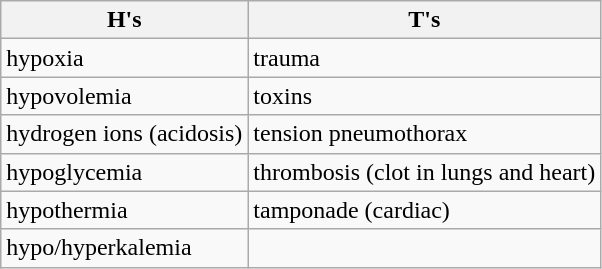<table class="wikitable">
<tr>
<th>H's</th>
<th>T's</th>
</tr>
<tr>
<td>hypoxia</td>
<td>trauma</td>
</tr>
<tr>
<td>hypovolemia</td>
<td>toxins</td>
</tr>
<tr>
<td>hydrogen ions (acidosis)</td>
<td>tension pneumothorax</td>
</tr>
<tr>
<td>hypoglycemia</td>
<td>thrombosis (clot in lungs and heart)</td>
</tr>
<tr>
<td>hypothermia</td>
<td>tamponade (cardiac)</td>
</tr>
<tr>
<td>hypo/hyperkalemia</td>
<td></td>
</tr>
</table>
